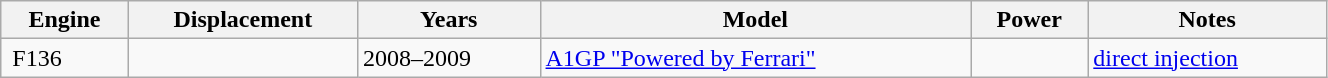<table class="wikitable" width=70%>
<tr>
<th>Engine</th>
<th>Displacement</th>
<th>Years</th>
<th>Model</th>
<th>Power</th>
<th>Notes</th>
</tr>
<tr>
<td> F136</td>
<td></td>
<td>2008–2009</td>
<td><a href='#'>A1GP "Powered by Ferrari"</a></td>
<td></td>
<td><a href='#'>direct injection</a></td>
</tr>
</table>
